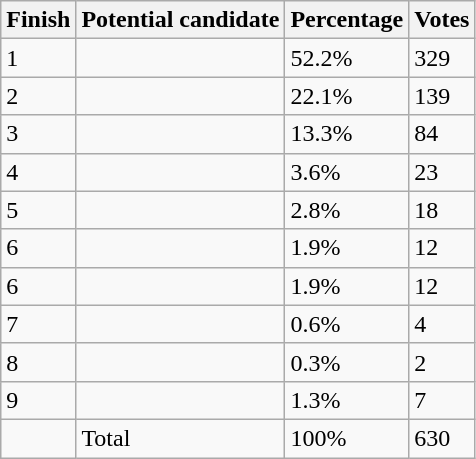<table class="wikitable sortable">
<tr>
<th>Finish</th>
<th>Potential candidate</th>
<th>Percentage</th>
<th>Votes</th>
</tr>
<tr>
<td>1</td>
<td></td>
<td>52.2%</td>
<td>329</td>
</tr>
<tr>
<td>2</td>
<td></td>
<td>22.1%</td>
<td>139</td>
</tr>
<tr>
<td>3</td>
<td></td>
<td>13.3%</td>
<td>84</td>
</tr>
<tr>
<td>4</td>
<td></td>
<td>3.6%</td>
<td>23</td>
</tr>
<tr>
<td>5</td>
<td></td>
<td>2.8%</td>
<td>18</td>
</tr>
<tr>
<td>6</td>
<td></td>
<td>1.9%</td>
<td>12</td>
</tr>
<tr>
<td>6</td>
<td></td>
<td>1.9%</td>
<td>12</td>
</tr>
<tr>
<td>7</td>
<td></td>
<td>0.6%</td>
<td>4</td>
</tr>
<tr>
<td>8</td>
<td></td>
<td>0.3%</td>
<td>2</td>
</tr>
<tr>
<td>9</td>
<td></td>
<td>1.3%</td>
<td>7</td>
</tr>
<tr>
<td></td>
<td>Total</td>
<td>100%</td>
<td>630</td>
</tr>
</table>
